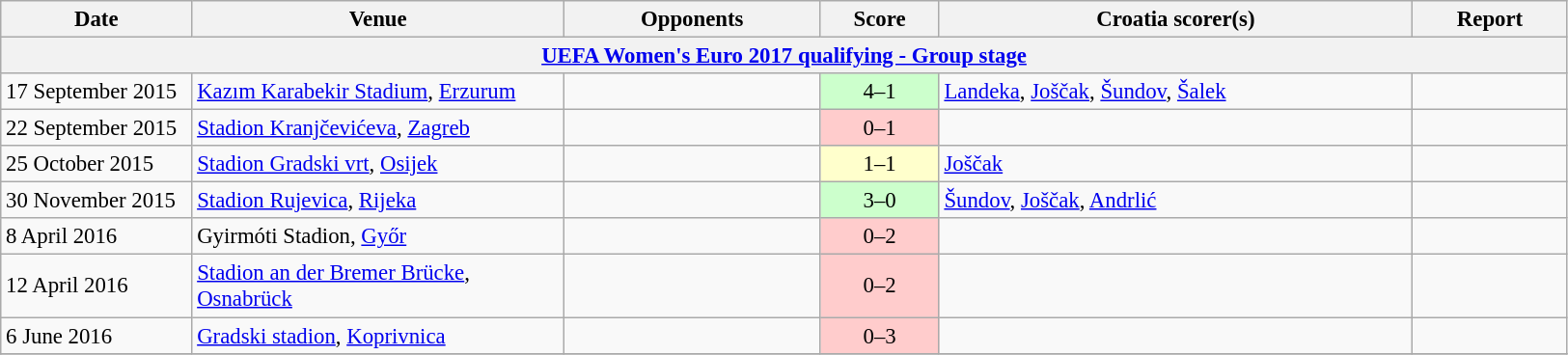<table class="wikitable" style="font-size:95%;">
<tr>
<th width=125>Date</th>
<th width=250>Venue</th>
<th width=170>Opponents</th>
<th width= 75>Score</th>
<th width=320>Croatia scorer(s)</th>
<th width=100>Report</th>
</tr>
<tr>
<th colspan=7><a href='#'>UEFA Women's Euro 2017 qualifying - Group stage</a></th>
</tr>
<tr>
<td>17 September 2015</td>
<td><a href='#'>Kazım Karabekir Stadium</a>, <a href='#'>Erzurum</a></td>
<td></td>
<td align=center bgcolor=#CCFFCC>4–1</td>
<td><a href='#'>Landeka</a>, <a href='#'>Joščak</a>, <a href='#'>Šundov</a>, <a href='#'>Šalek</a></td>
<td></td>
</tr>
<tr>
<td>22 September 2015</td>
<td><a href='#'>Stadion Kranjčevićeva</a>, <a href='#'>Zagreb</a></td>
<td></td>
<td align=center bgcolor=#FFCCCC>0–1</td>
<td></td>
<td></td>
</tr>
<tr>
<td>25 October 2015</td>
<td><a href='#'>Stadion Gradski vrt</a>, <a href='#'>Osijek</a></td>
<td></td>
<td align=center bgcolor=#FFFFCC>1–1</td>
<td><a href='#'>Joščak</a></td>
<td></td>
</tr>
<tr>
<td>30 November 2015</td>
<td><a href='#'>Stadion Rujevica</a>, <a href='#'>Rijeka</a></td>
<td></td>
<td align=center bgcolor=#CCFFCC>3–0</td>
<td><a href='#'>Šundov</a>, <a href='#'>Joščak</a>, <a href='#'>Andrlić</a></td>
<td></td>
</tr>
<tr>
<td>8 April 2016</td>
<td>Gyirmóti Stadion, <a href='#'>Győr</a></td>
<td></td>
<td align=center bgcolor=#FFCCCC>0–2</td>
<td></td>
<td></td>
</tr>
<tr>
<td>12 April 2016</td>
<td><a href='#'>Stadion an der Bremer Brücke</a>, <a href='#'>Osnabrück</a></td>
<td></td>
<td align=center bgcolor=#FFCCCC>0–2</td>
<td></td>
<td></td>
</tr>
<tr>
<td>6 June 2016</td>
<td><a href='#'>Gradski stadion</a>, <a href='#'>Koprivnica</a></td>
<td></td>
<td align=center bgcolor=#FFCCCC>0–3</td>
<td></td>
<td></td>
</tr>
<tr>
</tr>
</table>
